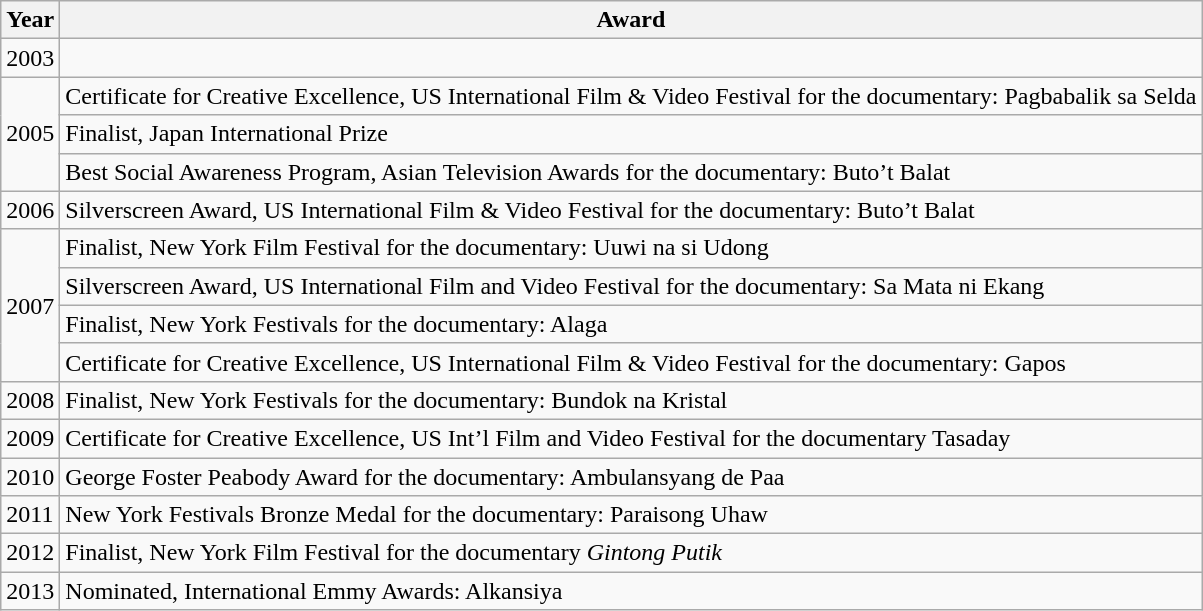<table class="wikitable plainrowheaders">
<tr>
<th>Year</th>
<th>Award</th>
</tr>
<tr>
<td>2003</td>
<td></td>
</tr>
<tr>
<td rowspan="3">2005</td>
<td>Certificate for Creative Excellence, US International Film & Video Festival for the documentary: Pagbabalik sa Selda</td>
</tr>
<tr>
<td>Finalist, Japan International Prize</td>
</tr>
<tr>
<td>Best Social Awareness Program, Asian Television Awards for the documentary: Buto’t Balat</td>
</tr>
<tr>
<td>2006</td>
<td>Silverscreen Award, US International Film & Video Festival for the documentary: Buto’t Balat</td>
</tr>
<tr>
<td rowspan="4">2007</td>
<td>Finalist, New York Film Festival for the documentary: Uuwi na si Udong</td>
</tr>
<tr>
<td>Silverscreen Award, US International Film and Video Festival for the documentary: Sa Mata ni Ekang</td>
</tr>
<tr>
<td>Finalist, New York Festivals for the documentary: Alaga</td>
</tr>
<tr>
<td>Certificate for Creative Excellence, US International Film & Video Festival for the documentary: Gapos</td>
</tr>
<tr>
<td>2008</td>
<td>Finalist, New York Festivals for the documentary: Bundok na Kristal</td>
</tr>
<tr>
<td>2009</td>
<td>Certificate for Creative Excellence, US Int’l Film and Video Festival for the documentary Tasaday</td>
</tr>
<tr>
<td>2010</td>
<td>George Foster Peabody Award for the documentary: Ambulansyang de Paa</td>
</tr>
<tr>
<td>2011</td>
<td>New York Festivals Bronze Medal for the documentary: Paraisong Uhaw</td>
</tr>
<tr>
<td>2012</td>
<td>Finalist, New York Film Festival for the documentary <em>Gintong Putik</em> </td>
</tr>
<tr>
<td>2013</td>
<td>Nominated, International Emmy Awards: Alkansiya</td>
</tr>
</table>
